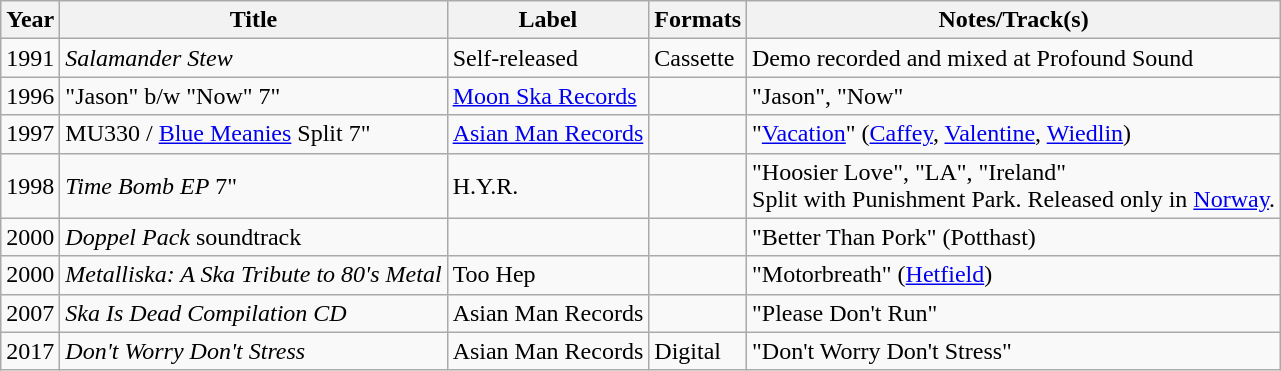<table class="wikitable">
<tr>
<th><strong>Year</strong></th>
<th><strong>Title</strong></th>
<th><strong>Label</strong></th>
<th><strong>Formats</strong></th>
<th><strong>Notes/Track(s)</strong></th>
</tr>
<tr>
<td>1991</td>
<td><em>Salamander Stew</em></td>
<td>Self-released</td>
<td>Cassette</td>
<td>Demo recorded and mixed at Profound Sound</td>
</tr>
<tr>
<td>1996</td>
<td>"Jason" b/w "Now" 7"</td>
<td><a href='#'>Moon Ska Records</a></td>
<td></td>
<td>"Jason", "Now"</td>
</tr>
<tr>
<td>1997</td>
<td>MU330 / <a href='#'>Blue Meanies</a> Split 7"</td>
<td><a href='#'>Asian Man Records</a></td>
<td></td>
<td>"<a href='#'>Vacation</a>" (<a href='#'>Caffey</a>, <a href='#'>Valentine</a>, <a href='#'>Wiedlin</a>)</td>
</tr>
<tr>
<td>1998</td>
<td><em>Time Bomb EP</em> 7"</td>
<td>H.Y.R.</td>
<td></td>
<td>"Hoosier Love", "LA", "Ireland"<br>Split with Punishment Park. Released only in <a href='#'>Norway</a>.</td>
</tr>
<tr>
<td>2000</td>
<td><em>Doppel Pack</em> soundtrack</td>
<td></td>
<td></td>
<td>"Better Than Pork" (Potthast)</td>
</tr>
<tr>
<td>2000</td>
<td><em>Metalliska: A Ska Tribute to 80's Metal</em></td>
<td>Too Hep</td>
<td></td>
<td>"Motorbreath" (<a href='#'>Hetfield</a>)</td>
</tr>
<tr>
<td>2007</td>
<td><em>Ska Is Dead Compilation CD</em></td>
<td>Asian Man Records</td>
<td></td>
<td>"Please Don't Run"</td>
</tr>
<tr>
<td>2017</td>
<td><em>Don't Worry Don't Stress</em></td>
<td>Asian Man Records</td>
<td>Digital</td>
<td>"Don't Worry Don't Stress"</td>
</tr>
</table>
